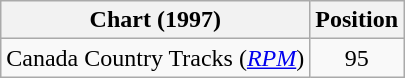<table class="wikitable sortable">
<tr>
<th scope="col">Chart (1997)</th>
<th scope="col">Position</th>
</tr>
<tr>
<td>Canada Country Tracks (<em><a href='#'>RPM</a></em>)</td>
<td align="center">95</td>
</tr>
</table>
